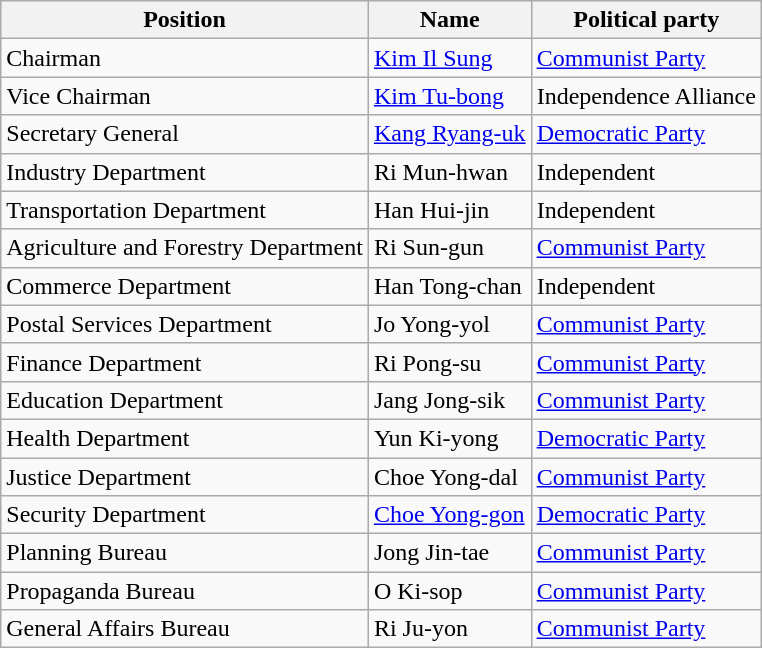<table class="wikitable">
<tr>
<th>Position</th>
<th>Name</th>
<th>Political party</th>
</tr>
<tr>
<td>Chairman</td>
<td><a href='#'>Kim Il Sung</a></td>
<td><a href='#'>Communist Party</a></td>
</tr>
<tr>
<td>Vice Chairman</td>
<td><a href='#'>Kim Tu-bong</a></td>
<td>Independence Alliance</td>
</tr>
<tr>
<td>Secretary General</td>
<td><a href='#'>Kang Ryang-uk</a></td>
<td><a href='#'>Democratic Party</a></td>
</tr>
<tr>
<td>Industry Department</td>
<td>Ri Mun-hwan</td>
<td>Independent</td>
</tr>
<tr>
<td>Transportation Department</td>
<td>Han Hui-jin</td>
<td>Independent</td>
</tr>
<tr>
<td>Agriculture and Forestry Department</td>
<td>Ri Sun-gun</td>
<td><a href='#'>Communist Party</a></td>
</tr>
<tr>
<td>Commerce Department</td>
<td>Han Tong-chan</td>
<td>Independent</td>
</tr>
<tr>
<td>Postal Services Department</td>
<td>Jo Yong-yol</td>
<td><a href='#'>Communist Party</a></td>
</tr>
<tr>
<td>Finance Department</td>
<td>Ri Pong-su</td>
<td><a href='#'>Communist Party</a></td>
</tr>
<tr>
<td>Education Department</td>
<td>Jang Jong-sik</td>
<td><a href='#'>Communist Party</a></td>
</tr>
<tr>
<td>Health Department</td>
<td>Yun Ki-yong</td>
<td><a href='#'>Democratic Party</a></td>
</tr>
<tr>
<td>Justice Department</td>
<td>Choe Yong-dal</td>
<td><a href='#'>Communist Party</a></td>
</tr>
<tr>
<td>Security Department</td>
<td><a href='#'>Choe Yong-gon</a></td>
<td><a href='#'>Democratic Party</a></td>
</tr>
<tr>
<td>Planning Bureau</td>
<td>Jong Jin-tae</td>
<td><a href='#'>Communist Party</a></td>
</tr>
<tr>
<td>Propaganda Bureau</td>
<td>O Ki-sop</td>
<td><a href='#'>Communist Party</a></td>
</tr>
<tr>
<td>General Affairs Bureau</td>
<td>Ri Ju-yon</td>
<td><a href='#'>Communist Party</a></td>
</tr>
</table>
